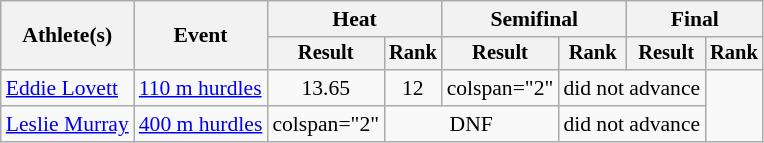<table class="wikitable" style="font-size:90%">
<tr>
<th rowspan=2>Athlete(s)</th>
<th rowspan=2>Event</th>
<th colspan=2>Heat</th>
<th colspan=2>Semifinal</th>
<th colspan=2>Final</th>
</tr>
<tr style="font-size:95%">
<th>Result</th>
<th>Rank</th>
<th>Result</th>
<th>Rank</th>
<th>Result</th>
<th>Rank</th>
</tr>
<tr align=center>
<td align=left><a href='#'>Eddie Lovett</a></td>
<td align=left><a href='#'>110 m hurdles</a></td>
<td>13.65</td>
<td>12</td>
<td>colspan="2" </td>
<td colspan="2">did not advance</td>
</tr>
<tr align=center>
<td align=left><a href='#'>Leslie Murray</a></td>
<td align=left><a href='#'>400 m hurdles</a></td>
<td>colspan="2" </td>
<td colspan="2">DNF</td>
<td colspan="2">did not advance</td>
</tr>
</table>
